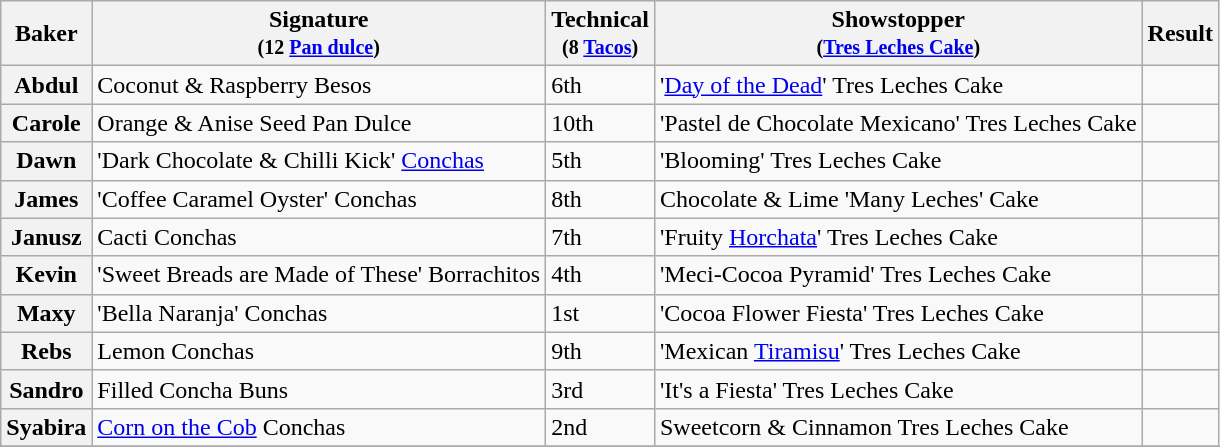<table class="wikitable sortable col3center sticky-header">
<tr>
<th scope="col">Baker</th>
<th scope="col" class="unsortable">Signature<br><small>(12 <a href='#'>Pan dulce</a>)</small></th>
<th scope="col">Technical<br><small>(8 <a href='#'>Tacos</a>)</small></th>
<th scope="col" class="unsortable">Showstopper<br><small>(<a href='#'>Tres Leches Cake</a>)</small></th>
<th scope="col">Result</th>
</tr>
<tr>
<th scope="row">Abdul</th>
<td>Coconut & Raspberry Besos</td>
<td>6th</td>
<td>'<a href='#'>Day of the Dead</a>' Tres Leches Cake</td>
<td></td>
</tr>
<tr>
<th scope="row">Carole</th>
<td>Orange & Anise Seed Pan Dulce</td>
<td>10th</td>
<td>'Pastel de Chocolate Mexicano' Tres Leches Cake</td>
<td></td>
</tr>
<tr>
<th scope="row">Dawn</th>
<td>'Dark Chocolate & Chilli Kick' <a href='#'>Conchas</a></td>
<td>5th</td>
<td>'Blooming' Tres Leches Cake</td>
<td></td>
</tr>
<tr>
<th scope="row">James</th>
<td>'Coffee Caramel Oyster' Conchas</td>
<td>8th</td>
<td>Chocolate & Lime 'Many Leches' Cake</td>
<td></td>
</tr>
<tr>
<th scope="row">Janusz</th>
<td>Cacti Conchas</td>
<td>7th</td>
<td>'Fruity <a href='#'>Horchata</a>' Tres Leches Cake</td>
<td></td>
</tr>
<tr>
<th scope="row">Kevin</th>
<td>'Sweet Breads are Made of These' Borrachitos</td>
<td>4th</td>
<td>'Meci-Cocoa Pyramid' Tres Leches Cake</td>
<td></td>
</tr>
<tr>
<th scope="row">Maxy</th>
<td>'Bella Naranja' Conchas</td>
<td>1st</td>
<td>'Cocoa Flower Fiesta' Tres Leches Cake</td>
<td></td>
</tr>
<tr>
<th scope="row">Rebs</th>
<td>Lemon Conchas</td>
<td>9th</td>
<td>'Mexican <a href='#'>Tiramisu</a>' Tres Leches Cake</td>
<td></td>
</tr>
<tr>
<th scope="row">Sandro</th>
<td>Filled Concha Buns</td>
<td>3rd</td>
<td>'It's a Fiesta' Tres Leches Cake</td>
<td></td>
</tr>
<tr>
<th scope="row">Syabira</th>
<td><a href='#'>Corn on the Cob</a> Conchas</td>
<td>2nd</td>
<td>Sweetcorn & Cinnamon Tres Leches Cake</td>
<td></td>
</tr>
<tr>
</tr>
</table>
